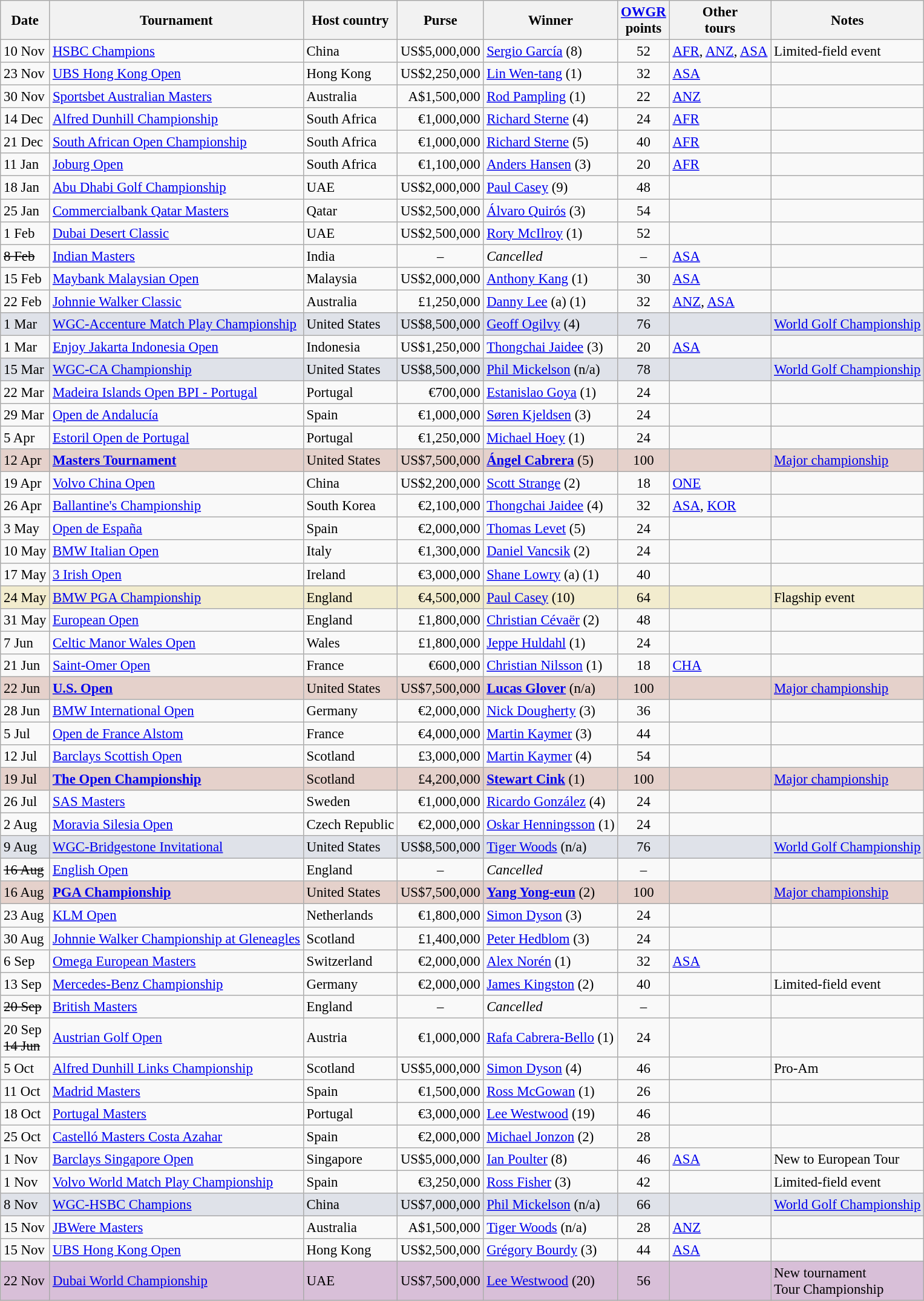<table class="wikitable" style="font-size:95%">
<tr>
<th>Date</th>
<th>Tournament</th>
<th>Host country</th>
<th>Purse</th>
<th>Winner</th>
<th><a href='#'>OWGR</a><br>points</th>
<th>Other<br>tours</th>
<th>Notes</th>
</tr>
<tr>
<td>10 Nov</td>
<td><a href='#'>HSBC Champions</a></td>
<td>China</td>
<td align=right>US$5,000,000</td>
<td> <a href='#'>Sergio García</a> (8)</td>
<td align=center>52</td>
<td><a href='#'>AFR</a>, <a href='#'>ANZ</a>, <a href='#'>ASA</a></td>
<td>Limited-field event</td>
</tr>
<tr>
<td>23 Nov</td>
<td><a href='#'>UBS Hong Kong Open</a></td>
<td>Hong Kong</td>
<td align=right>US$2,250,000</td>
<td> <a href='#'>Lin Wen-tang</a> (1)</td>
<td align=center>32</td>
<td><a href='#'>ASA</a></td>
<td></td>
</tr>
<tr>
<td>30 Nov</td>
<td><a href='#'>Sportsbet Australian Masters</a></td>
<td>Australia</td>
<td align=right>A$1,500,000</td>
<td> <a href='#'>Rod Pampling</a> (1)</td>
<td align=center>22</td>
<td><a href='#'>ANZ</a></td>
<td></td>
</tr>
<tr>
<td>14 Dec</td>
<td><a href='#'>Alfred Dunhill Championship</a></td>
<td>South Africa</td>
<td align=right>€1,000,000</td>
<td> <a href='#'>Richard Sterne</a> (4)</td>
<td align=center>24</td>
<td><a href='#'>AFR</a></td>
<td></td>
</tr>
<tr>
<td>21 Dec</td>
<td><a href='#'>South African Open Championship</a></td>
<td>South Africa</td>
<td align=right>€1,000,000</td>
<td> <a href='#'>Richard Sterne</a> (5)</td>
<td align=center>40</td>
<td><a href='#'>AFR</a></td>
<td></td>
</tr>
<tr>
<td>11 Jan</td>
<td><a href='#'>Joburg Open</a></td>
<td>South Africa</td>
<td align=right>€1,100,000</td>
<td> <a href='#'>Anders Hansen</a> (3)</td>
<td align=center>20</td>
<td><a href='#'>AFR</a></td>
<td></td>
</tr>
<tr>
<td>18 Jan</td>
<td><a href='#'>Abu Dhabi Golf Championship</a></td>
<td>UAE</td>
<td align=right>US$2,000,000</td>
<td> <a href='#'>Paul Casey</a> (9)</td>
<td align=center>48</td>
<td></td>
<td></td>
</tr>
<tr>
<td>25 Jan</td>
<td><a href='#'>Commercialbank Qatar Masters</a></td>
<td>Qatar</td>
<td align=right>US$2,500,000</td>
<td> <a href='#'>Álvaro Quirós</a> (3)</td>
<td align=center>54</td>
<td></td>
<td></td>
</tr>
<tr>
<td>1 Feb</td>
<td><a href='#'>Dubai Desert Classic</a></td>
<td>UAE</td>
<td align=right>US$2,500,000</td>
<td> <a href='#'>Rory McIlroy</a> (1)</td>
<td align=center>52</td>
<td></td>
<td></td>
</tr>
<tr>
<td><s>8 Feb</s></td>
<td><a href='#'>Indian Masters</a></td>
<td>India</td>
<td align=center>–</td>
<td><em>Cancelled</em></td>
<td align=center>–</td>
<td><a href='#'>ASA</a></td>
<td></td>
</tr>
<tr>
<td>15 Feb</td>
<td><a href='#'>Maybank Malaysian Open</a></td>
<td>Malaysia</td>
<td align=right>US$2,000,000</td>
<td> <a href='#'>Anthony Kang</a> (1)</td>
<td align=center>30</td>
<td><a href='#'>ASA</a></td>
<td></td>
</tr>
<tr>
<td>22 Feb</td>
<td><a href='#'>Johnnie Walker Classic</a></td>
<td>Australia</td>
<td align=right>£1,250,000</td>
<td> <a href='#'>Danny Lee</a> (a) (1)</td>
<td align=center>32</td>
<td><a href='#'>ANZ</a>, <a href='#'>ASA</a></td>
<td></td>
</tr>
<tr style="background:#dfe2e9;">
<td>1 Mar</td>
<td><a href='#'>WGC-Accenture Match Play Championship</a></td>
<td>United States</td>
<td align=right>US$8,500,000</td>
<td> <a href='#'>Geoff Ogilvy</a> (4)</td>
<td align=center>76</td>
<td></td>
<td><a href='#'>World Golf Championship</a></td>
</tr>
<tr>
<td>1 Mar</td>
<td><a href='#'>Enjoy Jakarta Indonesia Open</a></td>
<td>Indonesia</td>
<td align=right>US$1,250,000</td>
<td> <a href='#'>Thongchai Jaidee</a> (3)</td>
<td align=center>20</td>
<td><a href='#'>ASA</a></td>
<td></td>
</tr>
<tr style="background:#dfe2e9;">
<td>15 Mar</td>
<td><a href='#'>WGC-CA Championship</a></td>
<td>United States</td>
<td align=right>US$8,500,000</td>
<td> <a href='#'>Phil Mickelson</a> (n/a)</td>
<td align=center>78</td>
<td></td>
<td><a href='#'>World Golf Championship</a></td>
</tr>
<tr>
<td>22 Mar</td>
<td><a href='#'>Madeira Islands Open BPI - Portugal</a></td>
<td>Portugal</td>
<td align=right>€700,000</td>
<td> <a href='#'>Estanislao Goya</a> (1)</td>
<td align=center>24</td>
<td></td>
<td></td>
</tr>
<tr>
<td>29 Mar</td>
<td><a href='#'>Open de Andalucía</a></td>
<td>Spain</td>
<td align=right>€1,000,000</td>
<td> <a href='#'>Søren Kjeldsen</a> (3)</td>
<td align=center>24</td>
<td></td>
<td></td>
</tr>
<tr>
<td>5 Apr</td>
<td><a href='#'>Estoril Open de Portugal</a></td>
<td>Portugal</td>
<td align=right>€1,250,000</td>
<td> <a href='#'>Michael Hoey</a> (1)</td>
<td align=center>24</td>
<td></td>
<td></td>
</tr>
<tr style="background:#e5d1cb;">
<td>12 Apr</td>
<td><strong><a href='#'>Masters Tournament</a></strong></td>
<td>United States</td>
<td align=right>US$7,500,000</td>
<td> <strong><a href='#'>Ángel Cabrera</a></strong> (5)</td>
<td align=center>100</td>
<td></td>
<td><a href='#'>Major championship</a></td>
</tr>
<tr>
<td>19 Apr</td>
<td><a href='#'>Volvo China Open</a></td>
<td>China</td>
<td align=right>US$2,200,000</td>
<td> <a href='#'>Scott Strange</a> (2)</td>
<td align=center>18</td>
<td><a href='#'>ONE</a></td>
<td></td>
</tr>
<tr>
<td>26 Apr</td>
<td><a href='#'>Ballantine's Championship</a></td>
<td>South Korea</td>
<td align=right>€2,100,000</td>
<td> <a href='#'>Thongchai Jaidee</a> (4)</td>
<td align=center>32</td>
<td><a href='#'>ASA</a>, <a href='#'>KOR</a></td>
<td></td>
</tr>
<tr>
<td>3 May</td>
<td><a href='#'>Open de España</a></td>
<td>Spain</td>
<td align=right>€2,000,000</td>
<td> <a href='#'>Thomas Levet</a> (5)</td>
<td align=center>24</td>
<td></td>
<td></td>
</tr>
<tr>
<td>10 May</td>
<td><a href='#'>BMW Italian Open</a></td>
<td>Italy</td>
<td align=right>€1,300,000</td>
<td> <a href='#'>Daniel Vancsik</a> (2)</td>
<td align=center>24</td>
<td></td>
<td></td>
</tr>
<tr>
<td>17 May</td>
<td><a href='#'>3 Irish Open</a></td>
<td>Ireland</td>
<td align=right>€3,000,000</td>
<td> <a href='#'>Shane Lowry</a> (a) (1)</td>
<td align=center>40</td>
<td></td>
<td></td>
</tr>
<tr style="background:#f2ecce;">
<td>24 May</td>
<td><a href='#'>BMW PGA Championship</a></td>
<td>England</td>
<td align=right>€4,500,000</td>
<td> <a href='#'>Paul Casey</a> (10)</td>
<td align=center>64</td>
<td></td>
<td>Flagship event</td>
</tr>
<tr>
<td>31 May</td>
<td><a href='#'>European Open</a></td>
<td>England</td>
<td align=right>£1,800,000</td>
<td> <a href='#'>Christian Cévaër</a> (2)</td>
<td align=center>48</td>
<td></td>
<td></td>
</tr>
<tr>
<td>7 Jun</td>
<td><a href='#'>Celtic Manor Wales Open</a></td>
<td>Wales</td>
<td align=right>£1,800,000</td>
<td> <a href='#'>Jeppe Huldahl</a> (1)</td>
<td align=center>24</td>
<td></td>
<td></td>
</tr>
<tr>
<td>21 Jun</td>
<td><a href='#'>Saint-Omer Open</a></td>
<td>France</td>
<td align=right>€600,000</td>
<td> <a href='#'>Christian Nilsson</a> (1)</td>
<td align=center>18</td>
<td><a href='#'>CHA</a></td>
<td></td>
</tr>
<tr style="background:#e5d1cb;">
<td>22 Jun</td>
<td><strong><a href='#'>U.S. Open</a></strong></td>
<td>United States</td>
<td align=right>US$7,500,000</td>
<td> <strong><a href='#'>Lucas Glover</a></strong> (n/a)</td>
<td align=center>100</td>
<td></td>
<td><a href='#'>Major championship</a></td>
</tr>
<tr>
<td>28 Jun</td>
<td><a href='#'>BMW International Open</a></td>
<td>Germany</td>
<td align=right>€2,000,000</td>
<td> <a href='#'>Nick Dougherty</a> (3)</td>
<td align=center>36</td>
<td></td>
<td></td>
</tr>
<tr>
<td>5 Jul</td>
<td><a href='#'>Open de France Alstom</a></td>
<td>France</td>
<td align=right>€4,000,000</td>
<td> <a href='#'>Martin Kaymer</a> (3)</td>
<td align=center>44</td>
<td></td>
<td></td>
</tr>
<tr>
<td>12 Jul</td>
<td><a href='#'>Barclays Scottish Open</a></td>
<td>Scotland</td>
<td align=right>£3,000,000</td>
<td> <a href='#'>Martin Kaymer</a> (4)</td>
<td align=center>54</td>
<td></td>
<td></td>
</tr>
<tr style="background:#e5d1cb;">
<td>19 Jul</td>
<td><strong><a href='#'>The Open Championship</a></strong></td>
<td>Scotland</td>
<td align=right>£4,200,000</td>
<td> <strong><a href='#'>Stewart Cink</a></strong> (1)</td>
<td align=center>100</td>
<td></td>
<td><a href='#'>Major championship</a></td>
</tr>
<tr>
<td>26 Jul</td>
<td><a href='#'>SAS Masters</a></td>
<td>Sweden</td>
<td align=right>€1,000,000</td>
<td> <a href='#'>Ricardo González</a> (4)</td>
<td align=center>24</td>
<td></td>
<td></td>
</tr>
<tr>
<td>2 Aug</td>
<td><a href='#'>Moravia Silesia Open</a></td>
<td>Czech Republic</td>
<td align=right>€2,000,000</td>
<td> <a href='#'>Oskar Henningsson</a> (1)</td>
<td align=center>24</td>
<td></td>
<td></td>
</tr>
<tr style="background:#dfe2e9;">
<td>9 Aug</td>
<td><a href='#'>WGC-Bridgestone Invitational</a></td>
<td>United States</td>
<td align=right>US$8,500,000</td>
<td> <a href='#'>Tiger Woods</a> (n/a)</td>
<td align=center>76</td>
<td></td>
<td><a href='#'>World Golf Championship</a></td>
</tr>
<tr>
<td><s>16 Aug</s></td>
<td><a href='#'>English Open</a></td>
<td>England</td>
<td align=center>–</td>
<td><em>Cancelled</em></td>
<td align=center>–</td>
<td></td>
<td></td>
</tr>
<tr style="background:#e5d1cb;">
<td>16 Aug</td>
<td><strong><a href='#'>PGA Championship</a></strong></td>
<td>United States</td>
<td align=right>US$7,500,000</td>
<td> <strong><a href='#'>Yang Yong-eun</a></strong> (2)</td>
<td align=center>100</td>
<td></td>
<td><a href='#'>Major championship</a></td>
</tr>
<tr>
<td>23 Aug</td>
<td><a href='#'>KLM Open</a></td>
<td>Netherlands</td>
<td align=right>€1,800,000</td>
<td> <a href='#'>Simon Dyson</a> (3)</td>
<td align=center>24</td>
<td></td>
<td></td>
</tr>
<tr>
<td>30 Aug</td>
<td><a href='#'>Johnnie Walker Championship at Gleneagles</a></td>
<td>Scotland</td>
<td align=right>£1,400,000</td>
<td> <a href='#'>Peter Hedblom</a> (3)</td>
<td align=center>24</td>
<td></td>
<td></td>
</tr>
<tr>
<td>6 Sep</td>
<td><a href='#'>Omega European Masters</a></td>
<td>Switzerland</td>
<td align=right>€2,000,000</td>
<td> <a href='#'>Alex Norén</a> (1)</td>
<td align=center>32</td>
<td><a href='#'>ASA</a></td>
<td></td>
</tr>
<tr>
<td>13 Sep</td>
<td><a href='#'>Mercedes-Benz Championship</a></td>
<td>Germany</td>
<td align=right>€2,000,000</td>
<td> <a href='#'>James Kingston</a> (2)</td>
<td align=center>40</td>
<td></td>
<td>Limited-field event</td>
</tr>
<tr>
<td><s>20 Sep</s></td>
<td><a href='#'>British Masters</a></td>
<td>England</td>
<td align=center>–</td>
<td><em>Cancelled</em></td>
<td align=center>–</td>
<td></td>
<td></td>
</tr>
<tr>
<td>20 Sep<br><s>14 Jun</s></td>
<td><a href='#'>Austrian Golf Open</a></td>
<td>Austria</td>
<td align=right>€1,000,000</td>
<td> <a href='#'>Rafa Cabrera-Bello</a> (1)</td>
<td align=center>24</td>
<td></td>
<td></td>
</tr>
<tr>
<td>5 Oct</td>
<td><a href='#'>Alfred Dunhill Links Championship</a></td>
<td>Scotland</td>
<td align=right>US$5,000,000</td>
<td> <a href='#'>Simon Dyson</a> (4)</td>
<td align=center>46</td>
<td></td>
<td>Pro-Am</td>
</tr>
<tr>
<td>11 Oct</td>
<td><a href='#'>Madrid Masters</a></td>
<td>Spain</td>
<td align=right>€1,500,000</td>
<td> <a href='#'>Ross McGowan</a> (1)</td>
<td align=center>26</td>
<td></td>
<td></td>
</tr>
<tr>
<td>18 Oct</td>
<td><a href='#'>Portugal Masters</a></td>
<td>Portugal</td>
<td align=right>€3,000,000</td>
<td> <a href='#'>Lee Westwood</a> (19)</td>
<td align=center>46</td>
<td></td>
<td></td>
</tr>
<tr>
<td>25 Oct</td>
<td><a href='#'>Castelló Masters Costa Azahar</a></td>
<td>Spain</td>
<td align=right>€2,000,000</td>
<td> <a href='#'>Michael Jonzon</a> (2)</td>
<td align=center>28</td>
<td></td>
<td></td>
</tr>
<tr>
<td>1 Nov</td>
<td><a href='#'>Barclays Singapore Open</a></td>
<td>Singapore</td>
<td align=right>US$5,000,000</td>
<td> <a href='#'>Ian Poulter</a> (8)</td>
<td align=center>46</td>
<td><a href='#'>ASA</a></td>
<td>New to European Tour</td>
</tr>
<tr>
<td>1 Nov</td>
<td><a href='#'>Volvo World Match Play Championship</a></td>
<td>Spain</td>
<td align=right>€3,250,000</td>
<td> <a href='#'>Ross Fisher</a> (3)</td>
<td align=center>42</td>
<td></td>
<td>Limited-field event</td>
</tr>
<tr style="background:#dfe2e9;">
<td>8 Nov</td>
<td><a href='#'>WGC-HSBC Champions</a></td>
<td>China</td>
<td align=right>US$7,000,000</td>
<td> <a href='#'>Phil Mickelson</a> (n/a)</td>
<td align=center>66</td>
<td></td>
<td><a href='#'>World Golf Championship</a></td>
</tr>
<tr>
<td>15 Nov</td>
<td><a href='#'>JBWere Masters</a></td>
<td>Australia</td>
<td align=right>A$1,500,000</td>
<td> <a href='#'>Tiger Woods</a> (n/a)</td>
<td align=center>28</td>
<td><a href='#'>ANZ</a></td>
<td></td>
</tr>
<tr>
<td>15 Nov</td>
<td><a href='#'>UBS Hong Kong Open</a></td>
<td>Hong Kong</td>
<td align=right>US$2,500,000</td>
<td> <a href='#'>Grégory Bourdy</a> (3)</td>
<td align=center>44</td>
<td><a href='#'>ASA</a></td>
<td></td>
</tr>
<tr style="background:thistle;">
<td>22 Nov</td>
<td><a href='#'>Dubai World Championship</a></td>
<td>UAE</td>
<td align=right>US$7,500,000</td>
<td> <a href='#'>Lee Westwood</a> (20)</td>
<td align=center>56</td>
<td></td>
<td>New tournament<br>Tour Championship</td>
</tr>
</table>
